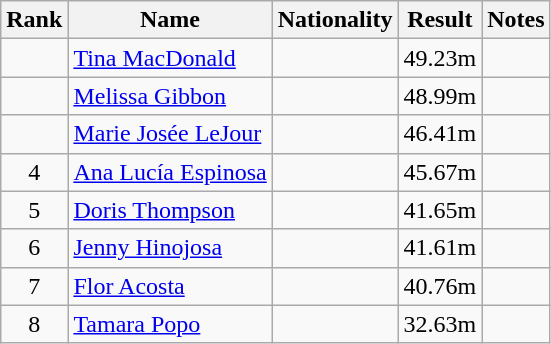<table class="wikitable sortable" style="text-align:center">
<tr>
<th>Rank</th>
<th>Name</th>
<th>Nationality</th>
<th>Result</th>
<th>Notes</th>
</tr>
<tr>
<td align=center></td>
<td align=left><a href='#'>Tina MacDonald</a></td>
<td align=left></td>
<td>49.23m</td>
<td></td>
</tr>
<tr>
<td align=center></td>
<td align=left><a href='#'>Melissa Gibbon</a></td>
<td align=left></td>
<td>48.99m</td>
<td></td>
</tr>
<tr>
<td align=center></td>
<td align=left><a href='#'>Marie Josée LeJour</a></td>
<td align=left></td>
<td>46.41m</td>
<td></td>
</tr>
<tr>
<td align=center>4</td>
<td align=left><a href='#'>Ana Lucía Espinosa</a></td>
<td align=left></td>
<td>45.67m</td>
<td></td>
</tr>
<tr>
<td align=center>5</td>
<td align=left><a href='#'>Doris Thompson</a></td>
<td align=left></td>
<td>41.65m</td>
<td></td>
</tr>
<tr>
<td align=center>6</td>
<td align=left><a href='#'>Jenny Hinojosa</a></td>
<td align=left></td>
<td>41.61m</td>
<td></td>
</tr>
<tr>
<td align=center>7</td>
<td align=left><a href='#'>Flor Acosta</a></td>
<td align=left></td>
<td>40.76m</td>
<td></td>
</tr>
<tr>
<td align=center>8</td>
<td align=left><a href='#'>Tamara Popo</a></td>
<td align=left></td>
<td>32.63m</td>
<td></td>
</tr>
</table>
